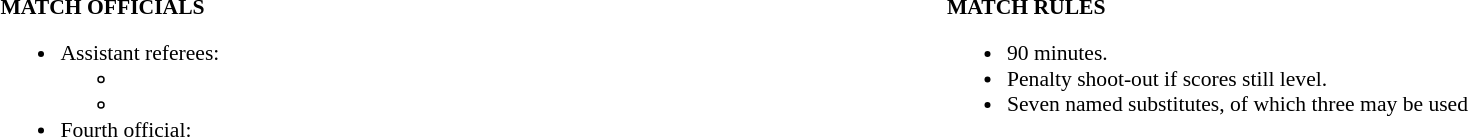<table width=100% style="font-size: 90%">
<tr>
<td width=50% valign=top><br><strong>MATCH OFFICIALS</strong><ul><li>Assistant referees:<ul><li></li><li></li></ul></li><li>Fourth official:</li></ul></td>
<td width=50% valign=top><br><strong>MATCH RULES</strong><ul><li>90 minutes.</li><li>Penalty shoot-out if scores still level.</li><li>Seven named substitutes, of which three may be used</li></ul></td>
</tr>
</table>
